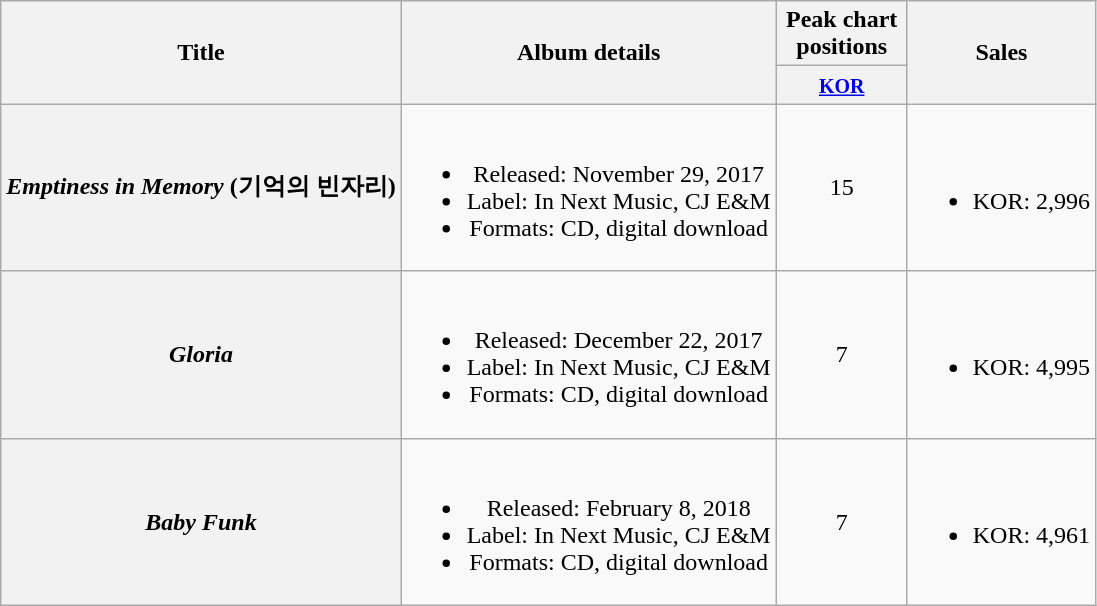<table class="wikitable plainrowheaders" style="text-align:center;">
<tr>
<th scope="col" rowspan="2">Title</th>
<th scope="col" rowspan="2">Album details</th>
<th scope="col" colspan="1" style="width:5em;">Peak chart positions</th>
<th scope="col" rowspan="2">Sales</th>
</tr>
<tr>
<th><small><a href='#'>KOR</a></small><br></th>
</tr>
<tr>
<th scope="row"><em>Emptiness in Memory</em> (기억의 빈자리)</th>
<td><br><ul><li>Released: November 29, 2017</li><li>Label: In Next Music, CJ E&M</li><li>Formats: CD, digital download</li></ul></td>
<td>15</td>
<td><br><ul><li>KOR: 2,996</li></ul></td>
</tr>
<tr>
<th scope="row"><em>Gloria</em></th>
<td><br><ul><li>Released: December 22, 2017</li><li>Label: In Next Music, CJ E&M</li><li>Formats: CD, digital download</li></ul></td>
<td>7</td>
<td><br><ul><li>KOR: 4,995</li></ul></td>
</tr>
<tr>
<th scope="row"><em>Baby Funk</em></th>
<td><br><ul><li>Released: February 8, 2018</li><li>Label: In Next Music, CJ E&M</li><li>Formats: CD, digital download</li></ul></td>
<td>7</td>
<td><br><ul><li>KOR: 4,961</li></ul></td>
</tr>
</table>
